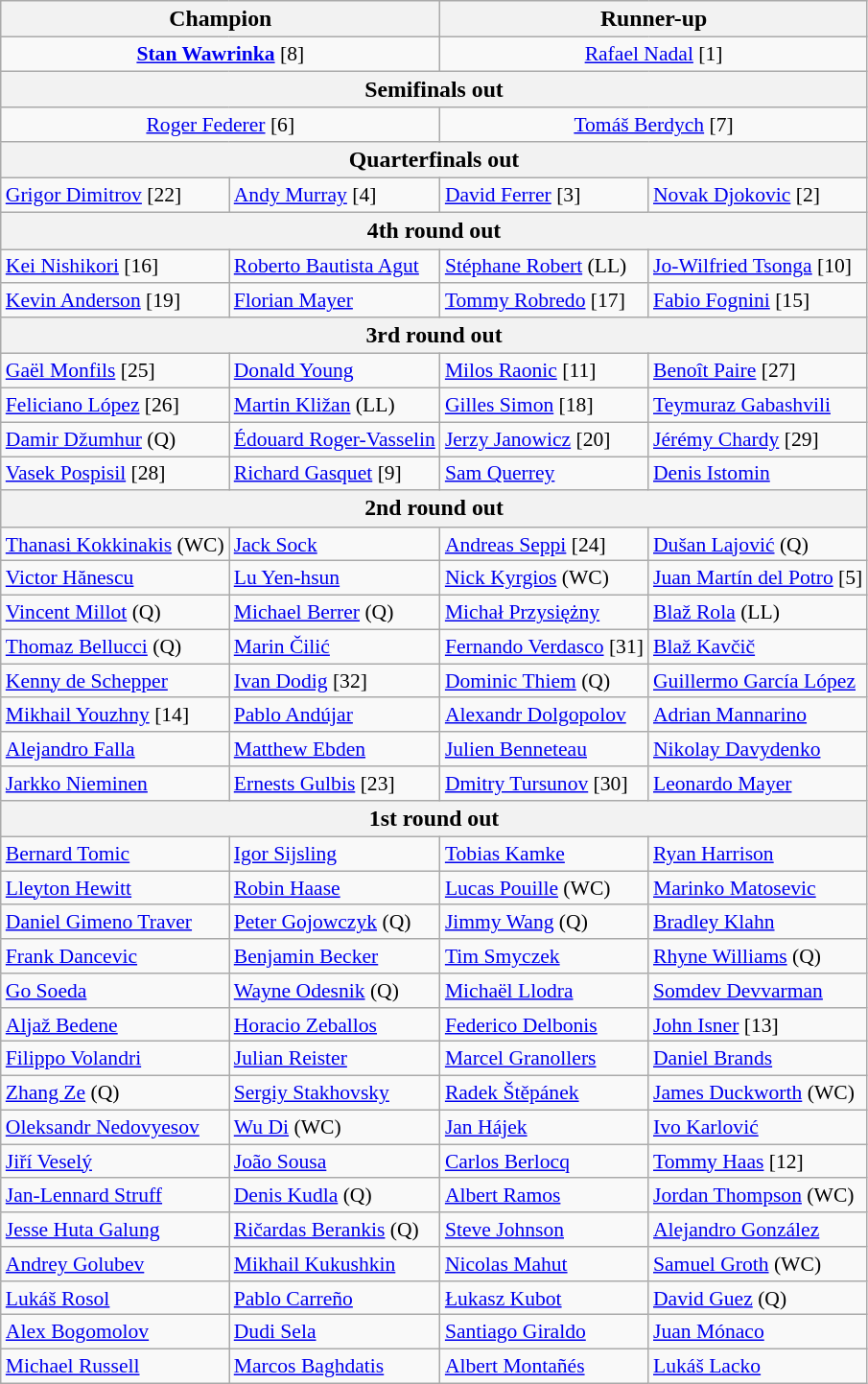<table class="wikitable collapsible collapsed" style="font-size:90%">
<tr style="font-size:110%">
<th colspan="2"><strong>Champion</strong></th>
<th colspan="2">Runner-up</th>
</tr>
<tr style="text-align:center;">
<td colspan="2"> <strong><a href='#'>Stan Wawrinka</a></strong> [8]</td>
<td colspan="2"> <a href='#'>Rafael Nadal</a> [1]</td>
</tr>
<tr style="font-size:110%">
<th colspan="4">Semifinals out</th>
</tr>
<tr>
<td colspan="2" style="text-align:center;"> <a href='#'>Roger Federer</a> [6]</td>
<td colspan="2" style="text-align:center;"> <a href='#'>Tomáš Berdych</a> [7]</td>
</tr>
<tr style="font-size:110%">
<th colspan="4">Quarterfinals out</th>
</tr>
<tr>
<td> <a href='#'>Grigor Dimitrov</a> [22]</td>
<td> <a href='#'>Andy Murray</a> [4]</td>
<td> <a href='#'>David Ferrer</a> [3]</td>
<td> <a href='#'>Novak Djokovic</a> [2]</td>
</tr>
<tr style="font-size:110%">
<th colspan="4">4th round out</th>
</tr>
<tr>
<td> <a href='#'>Kei Nishikori</a> [16]</td>
<td> <a href='#'>Roberto Bautista Agut</a></td>
<td> <a href='#'>Stéphane Robert</a> (LL)</td>
<td> <a href='#'>Jo-Wilfried Tsonga</a> [10]</td>
</tr>
<tr>
<td> <a href='#'>Kevin Anderson</a> [19]</td>
<td> <a href='#'>Florian Mayer</a></td>
<td> <a href='#'>Tommy Robredo</a> [17]</td>
<td> <a href='#'>Fabio Fognini</a> [15]</td>
</tr>
<tr style="font-size:110%">
<th colspan="4">3rd round out</th>
</tr>
<tr>
<td> <a href='#'>Gaël Monfils</a> [25]</td>
<td> <a href='#'>Donald Young</a></td>
<td> <a href='#'>Milos Raonic</a> [11]</td>
<td> <a href='#'>Benoît Paire</a> [27]</td>
</tr>
<tr>
<td> <a href='#'>Feliciano López</a> [26]</td>
<td> <a href='#'>Martin Kližan</a> (LL)</td>
<td> <a href='#'>Gilles Simon</a> [18]</td>
<td> <a href='#'>Teymuraz Gabashvili</a></td>
</tr>
<tr>
<td> <a href='#'>Damir Džumhur</a> (Q)</td>
<td> <a href='#'>Édouard Roger-Vasselin</a></td>
<td> <a href='#'>Jerzy Janowicz</a> [20]</td>
<td> <a href='#'>Jérémy Chardy</a> [29]</td>
</tr>
<tr>
<td> <a href='#'>Vasek Pospisil</a> [28]</td>
<td> <a href='#'>Richard Gasquet</a> [9]</td>
<td> <a href='#'>Sam Querrey</a></td>
<td> <a href='#'>Denis Istomin</a></td>
</tr>
<tr style="font-size:110%">
<th colspan="4">2nd round out</th>
</tr>
<tr>
<td> <a href='#'>Thanasi Kokkinakis</a> (WC)</td>
<td> <a href='#'>Jack Sock</a></td>
<td> <a href='#'>Andreas Seppi</a> [24]</td>
<td> <a href='#'>Dušan Lajović</a> (Q)</td>
</tr>
<tr>
<td> <a href='#'>Victor Hănescu</a></td>
<td> <a href='#'>Lu Yen-hsun</a></td>
<td> <a href='#'>Nick Kyrgios</a> (WC)</td>
<td> <a href='#'>Juan Martín del Potro</a> [5]</td>
</tr>
<tr>
<td> <a href='#'>Vincent Millot</a> (Q)</td>
<td> <a href='#'>Michael Berrer</a> (Q)</td>
<td> <a href='#'>Michał Przysiężny</a></td>
<td> <a href='#'>Blaž Rola</a> (LL)</td>
</tr>
<tr>
<td> <a href='#'>Thomaz Bellucci</a> (Q)</td>
<td> <a href='#'>Marin Čilić</a></td>
<td> <a href='#'>Fernando Verdasco</a> [31]</td>
<td> <a href='#'>Blaž Kavčič</a></td>
</tr>
<tr>
<td> <a href='#'>Kenny de Schepper</a></td>
<td> <a href='#'>Ivan Dodig</a> [32]</td>
<td> <a href='#'>Dominic Thiem</a> (Q)</td>
<td> <a href='#'>Guillermo García López</a></td>
</tr>
<tr>
<td> <a href='#'>Mikhail Youzhny</a> [14]</td>
<td> <a href='#'>Pablo Andújar</a></td>
<td> <a href='#'>Alexandr Dolgopolov</a></td>
<td> <a href='#'>Adrian Mannarino</a></td>
</tr>
<tr>
<td> <a href='#'>Alejandro Falla</a></td>
<td> <a href='#'>Matthew Ebden</a></td>
<td> <a href='#'>Julien Benneteau</a></td>
<td> <a href='#'>Nikolay Davydenko</a></td>
</tr>
<tr>
<td> <a href='#'>Jarkko Nieminen</a></td>
<td> <a href='#'>Ernests Gulbis</a> [23]</td>
<td> <a href='#'>Dmitry Tursunov</a> [30]</td>
<td> <a href='#'>Leonardo Mayer</a></td>
</tr>
<tr style="font-size:110%">
<th colspan="4">1st round out</th>
</tr>
<tr>
<td> <a href='#'>Bernard Tomic</a></td>
<td> <a href='#'>Igor Sijsling</a></td>
<td> <a href='#'>Tobias Kamke</a></td>
<td> <a href='#'>Ryan Harrison</a></td>
</tr>
<tr>
<td> <a href='#'>Lleyton Hewitt</a></td>
<td> <a href='#'>Robin Haase</a></td>
<td> <a href='#'>Lucas Pouille</a> (WC)</td>
<td> <a href='#'>Marinko Matosevic</a></td>
</tr>
<tr>
<td> <a href='#'>Daniel Gimeno Traver</a></td>
<td> <a href='#'>Peter Gojowczyk</a> (Q)</td>
<td> <a href='#'>Jimmy Wang</a> (Q)</td>
<td> <a href='#'>Bradley Klahn</a></td>
</tr>
<tr>
<td> <a href='#'>Frank Dancevic</a></td>
<td> <a href='#'>Benjamin Becker</a></td>
<td> <a href='#'>Tim Smyczek</a></td>
<td> <a href='#'>Rhyne Williams</a> (Q)</td>
</tr>
<tr>
<td> <a href='#'>Go Soeda</a></td>
<td> <a href='#'>Wayne Odesnik</a> (Q)</td>
<td> <a href='#'>Michaël Llodra</a></td>
<td> <a href='#'>Somdev Devvarman</a></td>
</tr>
<tr>
<td> <a href='#'>Aljaž Bedene</a></td>
<td> <a href='#'>Horacio Zeballos</a></td>
<td> <a href='#'>Federico Delbonis</a></td>
<td> <a href='#'>John Isner</a> [13]</td>
</tr>
<tr>
<td> <a href='#'>Filippo Volandri</a></td>
<td> <a href='#'>Julian Reister</a></td>
<td> <a href='#'>Marcel Granollers</a></td>
<td> <a href='#'>Daniel Brands</a></td>
</tr>
<tr>
<td> <a href='#'>Zhang Ze</a> (Q)</td>
<td> <a href='#'>Sergiy Stakhovsky</a></td>
<td> <a href='#'>Radek Štěpánek</a></td>
<td> <a href='#'>James Duckworth</a> (WC)</td>
</tr>
<tr>
<td> <a href='#'>Oleksandr Nedovyesov</a></td>
<td> <a href='#'>Wu Di</a> (WC)</td>
<td> <a href='#'>Jan Hájek</a></td>
<td> <a href='#'>Ivo Karlović</a></td>
</tr>
<tr>
<td> <a href='#'>Jiří Veselý</a></td>
<td> <a href='#'>João Sousa</a></td>
<td> <a href='#'>Carlos Berlocq</a></td>
<td> <a href='#'>Tommy Haas</a> [12]</td>
</tr>
<tr>
<td> <a href='#'>Jan-Lennard Struff</a></td>
<td> <a href='#'>Denis Kudla</a> (Q)</td>
<td> <a href='#'>Albert Ramos</a></td>
<td> <a href='#'>Jordan Thompson</a> (WC)</td>
</tr>
<tr>
<td> <a href='#'>Jesse Huta Galung</a></td>
<td> <a href='#'>Ričardas Berankis</a> (Q)</td>
<td> <a href='#'>Steve Johnson</a></td>
<td> <a href='#'>Alejandro González</a></td>
</tr>
<tr>
<td> <a href='#'>Andrey Golubev</a></td>
<td> <a href='#'>Mikhail Kukushkin</a></td>
<td> <a href='#'>Nicolas Mahut</a></td>
<td> <a href='#'>Samuel Groth</a> (WC)</td>
</tr>
<tr>
<td> <a href='#'>Lukáš Rosol</a></td>
<td> <a href='#'>Pablo Carreño</a></td>
<td> <a href='#'>Łukasz Kubot</a></td>
<td> <a href='#'>David Guez</a> (Q)</td>
</tr>
<tr>
<td> <a href='#'>Alex Bogomolov</a></td>
<td> <a href='#'>Dudi Sela</a></td>
<td> <a href='#'>Santiago Giraldo</a></td>
<td> <a href='#'>Juan Mónaco</a></td>
</tr>
<tr>
<td> <a href='#'>Michael Russell</a></td>
<td> <a href='#'>Marcos Baghdatis</a></td>
<td> <a href='#'>Albert Montañés</a></td>
<td> <a href='#'>Lukáš Lacko</a></td>
</tr>
</table>
